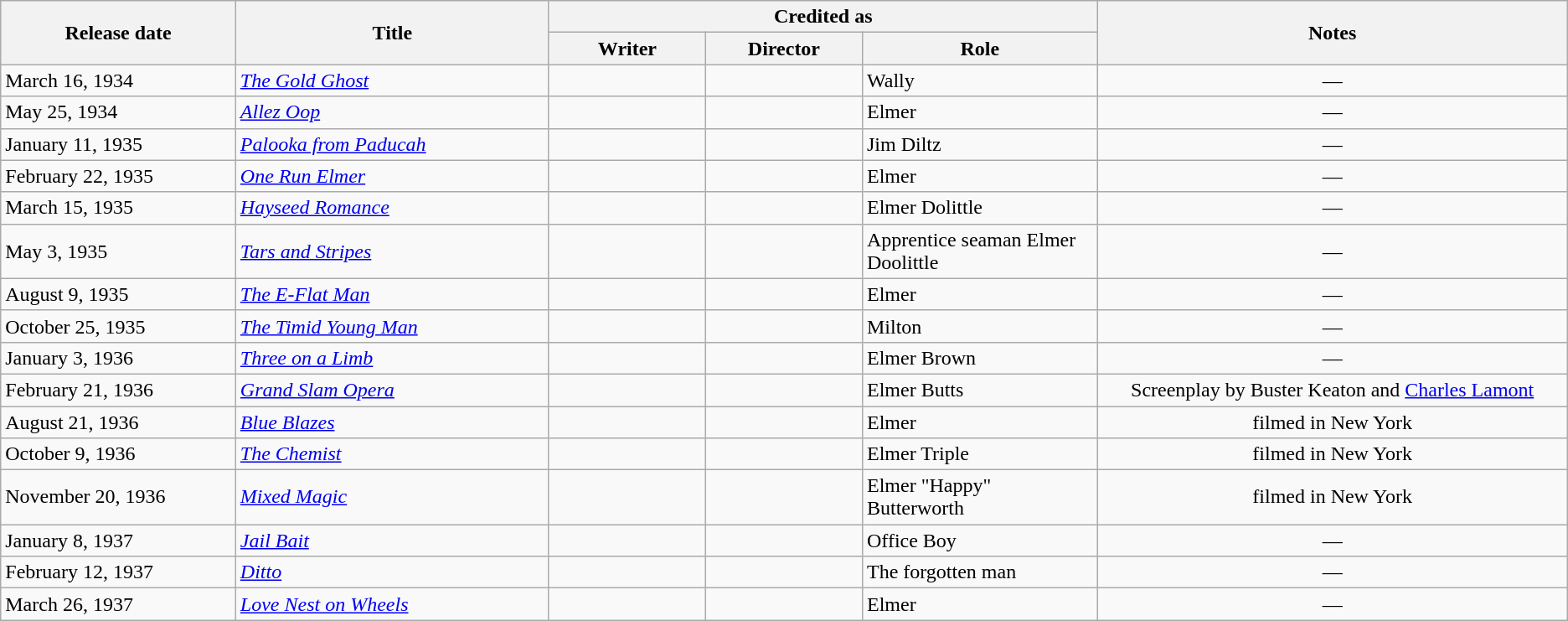<table class=wikitable style="text-align:center">
<tr>
<th style="width:15%;" rowspan="2">Release date</th>
<th style="width:20%;" rowspan="2">Title</th>
<th colspan=3>Credited as</th>
<th rowspan=2>Notes</th>
</tr>
<tr>
<th style="width:10%;">Writer</th>
<th style="width:10%;">Director</th>
<th style="width:15%;">Role</th>
</tr>
<tr>
<td align=left>March 16, 1934</td>
<td align=left><em><a href='#'>The Gold Ghost</a></em></td>
<td></td>
<td></td>
<td align=left>Wally</td>
<td>—</td>
</tr>
<tr>
<td align=left>May 25, 1934</td>
<td align=left><em><a href='#'>Allez Oop</a></em></td>
<td></td>
<td></td>
<td align=left>Elmer</td>
<td>—</td>
</tr>
<tr>
<td align=left>January 11, 1935</td>
<td align=left><em><a href='#'>Palooka from Paducah</a></em></td>
<td></td>
<td></td>
<td align=left>Jim Diltz</td>
<td>—</td>
</tr>
<tr>
<td align=left>February 22, 1935</td>
<td align=left><em><a href='#'>One Run Elmer</a></em></td>
<td></td>
<td></td>
<td align=left>Elmer</td>
<td>—</td>
</tr>
<tr>
<td align=left>March 15, 1935</td>
<td align=left><em><a href='#'>Hayseed Romance</a></em></td>
<td></td>
<td></td>
<td align=left>Elmer Dolittle</td>
<td>—</td>
</tr>
<tr>
<td align=left>May 3, 1935</td>
<td align=left><em><a href='#'>Tars and Stripes</a></em></td>
<td></td>
<td></td>
<td align=left>Apprentice seaman Elmer Doolittle</td>
<td>—</td>
</tr>
<tr>
<td align=left>August 9, 1935</td>
<td align=left><em><a href='#'>The E-Flat Man</a></em></td>
<td></td>
<td></td>
<td align=left>Elmer</td>
<td>—</td>
</tr>
<tr>
<td align=left>October 25, 1935</td>
<td align=left><em><a href='#'>The Timid Young Man</a></em></td>
<td></td>
<td></td>
<td align=left>Milton</td>
<td>—</td>
</tr>
<tr>
<td align=left>January 3, 1936</td>
<td align=left><em><a href='#'>Three on a Limb</a></em></td>
<td></td>
<td></td>
<td align=left>Elmer Brown</td>
<td>—</td>
</tr>
<tr>
<td align=left>February 21, 1936</td>
<td align=left><em><a href='#'>Grand Slam Opera</a></em></td>
<td></td>
<td></td>
<td align=left>Elmer Butts</td>
<td>Screenplay by Buster Keaton and <a href='#'>Charles Lamont</a></td>
</tr>
<tr>
<td align=left>August 21, 1936</td>
<td align=left><em><a href='#'>Blue Blazes</a></em></td>
<td></td>
<td></td>
<td align=left>Elmer</td>
<td>filmed in New York</td>
</tr>
<tr>
<td align=left>October 9, 1936</td>
<td align=left><em><a href='#'>The Chemist</a></em></td>
<td></td>
<td></td>
<td align=left>Elmer Triple</td>
<td>filmed in New York</td>
</tr>
<tr>
<td align=left>November 20, 1936</td>
<td align=left><em><a href='#'>Mixed Magic</a></em></td>
<td></td>
<td></td>
<td align=left>Elmer "Happy" Butterworth</td>
<td>filmed in New York</td>
</tr>
<tr>
<td align=left>January 8, 1937</td>
<td align=left><em><a href='#'>Jail Bait</a></em></td>
<td></td>
<td></td>
<td align=left>Office Boy</td>
<td>—</td>
</tr>
<tr>
<td align=left>February 12, 1937</td>
<td align=left><em><a href='#'>Ditto</a></em></td>
<td></td>
<td></td>
<td align=left>The forgotten man</td>
<td>—</td>
</tr>
<tr>
<td align=left>March 26, 1937</td>
<td align=left><em><a href='#'>Love Nest on Wheels</a></em></td>
<td></td>
<td></td>
<td align=left>Elmer</td>
<td>—</td>
</tr>
</table>
